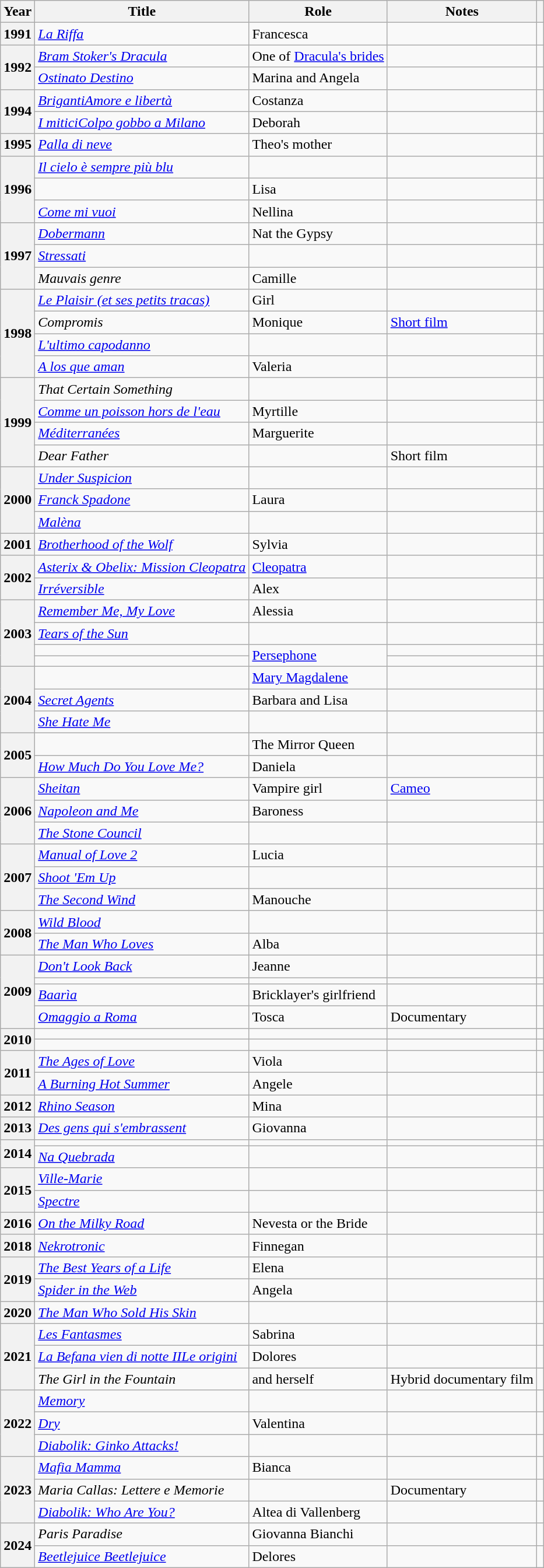<table class="wikitable plainrowheaders sortable">
<tr>
<th scope="col">Year</th>
<th scope="col">Title</th>
<th scope="col">Role</th>
<th scope="col" class="unsortable">Notes</th>
<th scope="col" class="unsortable"></th>
</tr>
<tr>
<th scope="row">1991</th>
<td><em><a href='#'>La Riffa</a></em></td>
<td>Francesca</td>
<td></td>
<td style="text-align:center;"></td>
</tr>
<tr>
<th scope="row" rowspan=2>1992</th>
<td><em><a href='#'>Bram Stoker's Dracula</a></em></td>
<td>One of <a href='#'>Dracula's brides</a></td>
<td></td>
<td style="text-align:center;"></td>
</tr>
<tr>
<td><em><a href='#'>Ostinato Destino</a></em></td>
<td>Marina and Angela</td>
<td></td>
<td style="text-align:center;"></td>
</tr>
<tr>
<th scope="row" rowspan=2>1994</th>
<td><em><a href='#'>BrigantiAmore e libertà</a></em></td>
<td>Costanza</td>
<td></td>
<td style="text-align:center;"></td>
</tr>
<tr>
<td><em><a href='#'>I miticiColpo gobbo a Milano</a></em></td>
<td>Deborah</td>
<td></td>
<td style="text-align:center;"></td>
</tr>
<tr>
<th scope="row">1995</th>
<td><em><a href='#'>Palla di neve</a></em></td>
<td>Theo's mother</td>
<td></td>
<td style="text-align:center;"></td>
</tr>
<tr>
<th scope="row" rowspan=3>1996</th>
<td><em><a href='#'>Il cielo è sempre più blu</a></em></td>
<td></td>
<td></td>
<td style="text-align:center;"></td>
</tr>
<tr>
<td><em></em></td>
<td>Lisa</td>
<td></td>
<td style="text-align:center;"></td>
</tr>
<tr>
<td><em><a href='#'>Come mi vuoi</a></em></td>
<td>Nellina</td>
<td></td>
<td style="text-align:center;"></td>
</tr>
<tr>
<th scope="row" rowspan=3>1997</th>
<td><em><a href='#'>Dobermann</a></em></td>
<td>Nat the Gypsy</td>
<td></td>
<td style="text-align:center;"></td>
</tr>
<tr>
<td><em><a href='#'>Stressati</a></em></td>
<td></td>
<td></td>
<td style="text-align:center;"></td>
</tr>
<tr>
<td><em>Mauvais genre</em></td>
<td>Camille</td>
<td></td>
<td style="text-align:center;"></td>
</tr>
<tr>
<th scope="row" rowspan=4>1998</th>
<td><em><a href='#'>Le Plaisir (et ses petits tracas)</a></em></td>
<td>Girl</td>
<td></td>
<td style="text-align:center;"></td>
</tr>
<tr>
<td><em>Compromis</em></td>
<td>Monique</td>
<td><a href='#'>Short film</a></td>
<td style="text-align:center;"></td>
</tr>
<tr>
<td><em><a href='#'>L'ultimo capodanno</a></em></td>
<td></td>
<td></td>
<td style="text-align:center;"></td>
</tr>
<tr>
<td><em><a href='#'>A los que aman</a></em></td>
<td>Valeria</td>
<td></td>
<td style="text-align:center;"></td>
</tr>
<tr>
<th scope="row" rowspan=4>1999</th>
<td><em>That Certain Something</em></td>
<td></td>
<td></td>
<td style="text-align:center;"></td>
</tr>
<tr>
<td><em><a href='#'>Comme un poisson hors de l'eau</a></em></td>
<td>Myrtille</td>
<td></td>
<td style="text-align:center;"></td>
</tr>
<tr>
<td><em><a href='#'>Méditerranées</a></em></td>
<td>Marguerite</td>
<td></td>
<td style="text-align:center;"></td>
</tr>
<tr>
<td><em>Dear Father</em></td>
<td></td>
<td>Short film</td>
<td style="text-align:center;"></td>
</tr>
<tr>
<th scope="row" rowspan=3>2000</th>
<td><em><a href='#'>Under Suspicion</a></em></td>
<td></td>
<td></td>
<td style="text-align:center;"></td>
</tr>
<tr>
<td><em><a href='#'>Franck Spadone</a></em></td>
<td>Laura</td>
<td></td>
<td style="text-align:center;"></td>
</tr>
<tr>
<td><em><a href='#'>Malèna</a></em></td>
<td></td>
<td></td>
<td style="text-align:center;"></td>
</tr>
<tr>
<th scope="row">2001</th>
<td><em><a href='#'>Brotherhood of the Wolf</a></em></td>
<td>Sylvia</td>
<td></td>
<td style="text-align:center;"></td>
</tr>
<tr>
<th scope="row" rowspan=2>2002</th>
<td><em><a href='#'>Asterix & Obelix: Mission Cleopatra</a></em></td>
<td><a href='#'>Cleopatra</a></td>
<td></td>
<td style="text-align:center;"></td>
</tr>
<tr>
<td><em><a href='#'>Irréversible</a></em></td>
<td>Alex</td>
<td></td>
<td style="text-align:center;"></td>
</tr>
<tr>
<th scope="row" rowspan=4>2003</th>
<td><em><a href='#'>Remember Me, My Love</a></em></td>
<td>Alessia</td>
<td></td>
<td style="text-align:center;"></td>
</tr>
<tr>
<td><em><a href='#'>Tears of the Sun</a></em></td>
<td></td>
<td></td>
<td style="text-align:center;"></td>
</tr>
<tr>
<td><em></em></td>
<td rowspan="2"><a href='#'>Persephone</a></td>
<td></td>
<td style="text-align:center;"></td>
</tr>
<tr>
<td><em></em></td>
<td></td>
<td style="text-align:center;"></td>
</tr>
<tr>
<th scope="row" rowspan=3>2004</th>
<td><em></em></td>
<td><a href='#'>Mary Magdalene</a></td>
<td></td>
<td style="text-align:center;"></td>
</tr>
<tr>
<td><em><a href='#'>Secret Agents</a></em></td>
<td>Barbara and Lisa</td>
<td></td>
<td style="text-align:center;"></td>
</tr>
<tr>
<td><em><a href='#'>She Hate Me</a></em></td>
<td></td>
<td></td>
<td style="text-align:center;"></td>
</tr>
<tr>
<th scope="row" rowspan=2>2005</th>
<td><em></em></td>
<td>The Mirror Queen</td>
<td></td>
<td style="text-align:center;"></td>
</tr>
<tr>
<td><em><a href='#'>How Much Do You Love Me?</a></em></td>
<td>Daniela</td>
<td></td>
<td style="text-align:center;"></td>
</tr>
<tr>
<th scope="row" rowspan=3>2006</th>
<td><em><a href='#'>Sheitan</a></em></td>
<td>Vampire girl</td>
<td><a href='#'>Cameo</a></td>
<td style="text-align:center;"></td>
</tr>
<tr>
<td><em><a href='#'>Napoleon and Me</a></em></td>
<td>Baroness </td>
<td></td>
<td style="text-align:center;"></td>
</tr>
<tr>
<td><em><a href='#'>The Stone Council</a></em></td>
<td></td>
<td></td>
<td style="text-align:center;"></td>
</tr>
<tr>
<th scope="row" rowspan=3>2007</th>
<td><em><a href='#'>Manual of Love 2</a></em></td>
<td>Lucia</td>
<td></td>
<td style="text-align:center;"></td>
</tr>
<tr>
<td><em><a href='#'>Shoot 'Em Up</a></em></td>
<td></td>
<td></td>
<td style="text-align:center;"></td>
</tr>
<tr>
<td><em><a href='#'>The Second Wind</a></em></td>
<td>Manouche</td>
<td></td>
<td style="text-align:center;"></td>
</tr>
<tr>
<th scope="row" rowspan=2>2008</th>
<td><em><a href='#'>Wild Blood</a></em></td>
<td></td>
<td></td>
<td style="text-align:center;"></td>
</tr>
<tr>
<td><em><a href='#'>The Man Who Loves</a></em></td>
<td>Alba</td>
<td></td>
<td style="text-align:center;"></td>
</tr>
<tr>
<th scope="row" rowspan=4>2009</th>
<td><em><a href='#'>Don't Look Back</a></em></td>
<td>Jeanne</td>
<td></td>
<td style="text-align:center;"></td>
</tr>
<tr>
<td><em></em></td>
<td></td>
<td></td>
<td style="text-align:center;"></td>
</tr>
<tr>
<td><em><a href='#'>Baarìa</a></em></td>
<td>Bricklayer's girlfriend</td>
<td></td>
<td style="text-align:center;"></td>
</tr>
<tr>
<td><em><a href='#'>Omaggio a Roma</a></em></td>
<td>Tosca</td>
<td>Documentary</td>
<td style="text-align:center;"></td>
</tr>
<tr>
<th scope="row" rowspan=2>2010</th>
<td><em></em></td>
<td></td>
<td></td>
<td style="text-align:center;"></td>
</tr>
<tr>
<td><em></em></td>
<td></td>
<td></td>
<td style="text-align:center;"></td>
</tr>
<tr>
<th scope="row"rowspan=2>2011</th>
<td><em><a href='#'>The Ages of Love</a></em></td>
<td>Viola</td>
<td></td>
<td style="text-align:center;"></td>
</tr>
<tr>
<td><em><a href='#'>A Burning Hot Summer</a></em></td>
<td>Angele</td>
<td></td>
<td style="text-align:center;"></td>
</tr>
<tr>
<th scope="row">2012</th>
<td><em><a href='#'>Rhino Season</a></em></td>
<td>Mina</td>
<td></td>
<td style="text-align:center;"></td>
</tr>
<tr>
<th scope="row">2013</th>
<td><em><a href='#'>Des gens qui s'embrassent</a></em></td>
<td>Giovanna</td>
<td></td>
<td style="text-align:center;"></td>
</tr>
<tr>
<th scope="row" rowspan=2>2014</th>
<td><em></em></td>
<td></td>
<td></td>
<td style="text-align:center;"></td>
</tr>
<tr>
<td><a href='#'><em>Na Quebrada</em></a></td>
<td></td>
<td></td>
<td style="text-align:center;"></td>
</tr>
<tr>
<th scope="row" rowspan=2>2015</th>
<td><em><a href='#'>Ville-Marie</a></em></td>
<td></td>
<td></td>
<td style="text-align:center;"></td>
</tr>
<tr>
<td><em><a href='#'>Spectre</a></em></td>
<td></td>
<td></td>
<td style="text-align:center;"></td>
</tr>
<tr>
<th scope="row">2016</th>
<td><em><a href='#'>On the Milky Road</a></em></td>
<td>Nevesta or the Bride</td>
<td></td>
<td style="text-align:center;"></td>
</tr>
<tr>
<th scope="row">2018</th>
<td><em><a href='#'>Nekrotronic</a></em></td>
<td>Finnegan</td>
<td></td>
<td style="text-align:center;"></td>
</tr>
<tr>
<th scope="row" rowspan=2>2019</th>
<td><em><a href='#'>The Best Years of a Life</a></em></td>
<td>Elena</td>
<td></td>
<td style="text-align:center;"></td>
</tr>
<tr>
<td><em><a href='#'>Spider in the Web</a></em></td>
<td>Angela</td>
<td></td>
<td style="text-align:center;"></td>
</tr>
<tr>
<th scope="row">2020</th>
<td><em><a href='#'>The Man Who Sold His Skin</a></em></td>
<td></td>
<td></td>
<td style="text-align:center;"></td>
</tr>
<tr>
<th scope="row" rowspan=3>2021</th>
<td><em><a href='#'>Les Fantasmes</a></em></td>
<td>Sabrina</td>
<td></td>
<td style="text-align:center;"></td>
</tr>
<tr>
<td><em><a href='#'>La Befana vien di notte IILe origini</a></em></td>
<td>Dolores</td>
<td></td>
<td style="text-align:center;"></td>
</tr>
<tr>
<td><em>The Girl in the Fountain</em></td>
<td> and herself</td>
<td>Hybrid documentary film</td>
<td style="text-align:center;"></td>
</tr>
<tr>
<th scope="row" rowspan=3>2022</th>
<td><em><a href='#'>Memory</a></em></td>
<td></td>
<td></td>
<td style="text-align:center;"></td>
</tr>
<tr>
<td><em><a href='#'>Dry</a></em></td>
<td>Valentina</td>
<td></td>
<td style="text-align:center;"></td>
</tr>
<tr>
<td><em><a href='#'>Diabolik: Ginko Attacks!</a></em></td>
<td></td>
<td></td>
<td style="text-align:center;"></td>
</tr>
<tr>
<th scope="row" rowspan=3>2023</th>
<td><em><a href='#'>Mafia Mamma</a></em></td>
<td>Bianca</td>
<td></td>
<td style="text-align:center;"></td>
</tr>
<tr>
<td><em>Maria Callas: Lettere e Memorie</em></td>
<td></td>
<td>Documentary</td>
<td style="text-align:center;"></td>
</tr>
<tr>
<td><em><a href='#'>Diabolik: Who Are You?</a></em></td>
<td>Altea di Vallenberg</td>
<td></td>
<td style="text-align:center;"></td>
</tr>
<tr>
<th scope="row" rowspan=2>2024</th>
<td><em>Paris Paradise</em></td>
<td>Giovanna Bianchi</td>
<td></td>
<td style="text-align:center;"></td>
</tr>
<tr>
<td><em><a href='#'>Beetlejuice Beetlejuice</a></em></td>
<td>Delores</td>
<td></td>
<td style="text-align:center;"></td>
</tr>
</table>
